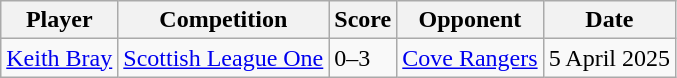<table class="wikitable">
<tr>
<th>Player</th>
<th>Competition</th>
<th>Score</th>
<th>Opponent</th>
<th>Date</th>
</tr>
<tr>
<td> <a href='#'>Keith Bray</a></td>
<td><a href='#'>Scottish League One</a></td>
<td>0–3</td>
<td><a href='#'>Cove Rangers</a></td>
<td>5 April 2025</td>
</tr>
</table>
